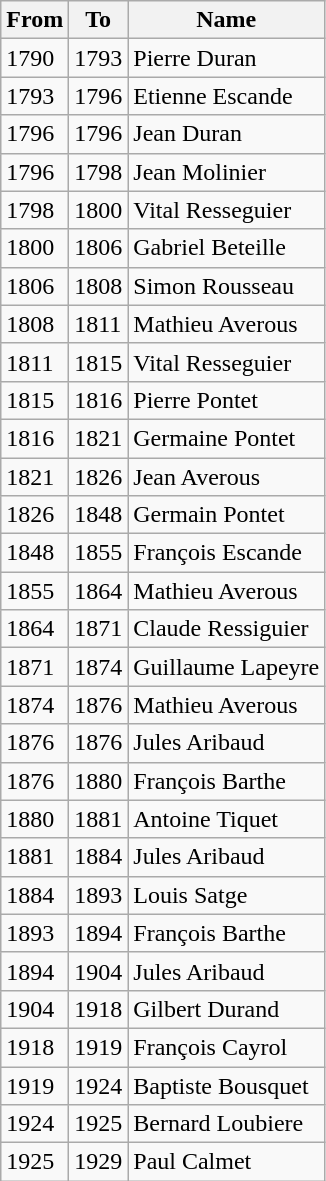<table class="wikitable">
<tr>
<th>From</th>
<th>To</th>
<th>Name</th>
</tr>
<tr>
<td>1790</td>
<td>1793</td>
<td>Pierre Duran</td>
</tr>
<tr>
<td>1793</td>
<td>1796</td>
<td>Etienne Escande</td>
</tr>
<tr>
<td>1796</td>
<td>1796</td>
<td>Jean Duran</td>
</tr>
<tr>
<td>1796</td>
<td>1798</td>
<td>Jean Molinier</td>
</tr>
<tr>
<td>1798</td>
<td>1800</td>
<td>Vital Resseguier</td>
</tr>
<tr>
<td>1800</td>
<td>1806</td>
<td>Gabriel Beteille</td>
</tr>
<tr>
<td>1806</td>
<td>1808</td>
<td>Simon Rousseau</td>
</tr>
<tr>
<td>1808</td>
<td>1811</td>
<td>Mathieu Averous</td>
</tr>
<tr>
<td>1811</td>
<td>1815</td>
<td>Vital Resseguier</td>
</tr>
<tr>
<td>1815</td>
<td>1816</td>
<td>Pierre Pontet</td>
</tr>
<tr>
<td>1816</td>
<td>1821</td>
<td>Germaine Pontet</td>
</tr>
<tr>
<td>1821</td>
<td>1826</td>
<td>Jean Averous</td>
</tr>
<tr>
<td>1826</td>
<td>1848</td>
<td>Germain Pontet</td>
</tr>
<tr>
<td>1848</td>
<td>1855</td>
<td>François Escande</td>
</tr>
<tr>
<td>1855</td>
<td>1864</td>
<td>Mathieu Averous</td>
</tr>
<tr>
<td>1864</td>
<td>1871</td>
<td>Claude Ressiguier</td>
</tr>
<tr>
<td>1871</td>
<td>1874</td>
<td>Guillaume Lapeyre</td>
</tr>
<tr>
<td>1874</td>
<td>1876</td>
<td>Mathieu Averous</td>
</tr>
<tr>
<td>1876</td>
<td>1876</td>
<td>Jules Aribaud</td>
</tr>
<tr>
<td>1876</td>
<td>1880</td>
<td>François Barthe</td>
</tr>
<tr>
<td>1880</td>
<td>1881</td>
<td>Antoine Tiquet</td>
</tr>
<tr>
<td>1881</td>
<td>1884</td>
<td>Jules Aribaud</td>
</tr>
<tr>
<td>1884</td>
<td>1893</td>
<td>Louis Satge</td>
</tr>
<tr>
<td>1893</td>
<td>1894</td>
<td>François Barthe</td>
</tr>
<tr>
<td>1894</td>
<td>1904</td>
<td>Jules Aribaud</td>
</tr>
<tr>
<td>1904</td>
<td>1918</td>
<td>Gilbert Durand</td>
</tr>
<tr>
<td>1918</td>
<td>1919</td>
<td>François Cayrol</td>
</tr>
<tr>
<td>1919</td>
<td>1924</td>
<td>Baptiste Bousquet</td>
</tr>
<tr>
<td>1924</td>
<td>1925</td>
<td>Bernard Loubiere</td>
</tr>
<tr>
<td>1925</td>
<td>1929</td>
<td>Paul Calmet</td>
</tr>
</table>
